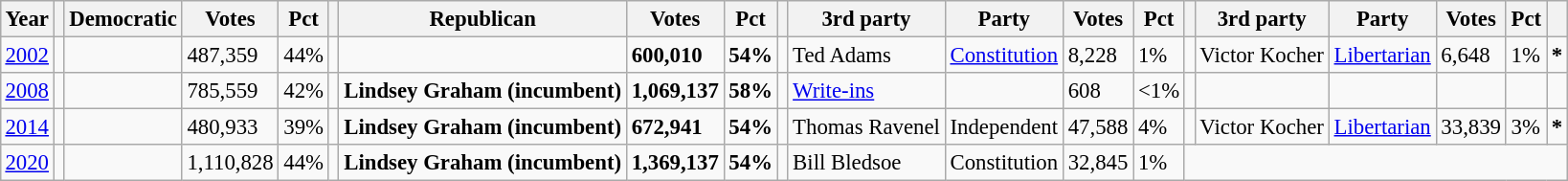<table class="wikitable" style="margin:0.5em ; font-size:95%">
<tr>
<th>Year</th>
<th></th>
<th>Democratic</th>
<th>Votes</th>
<th>Pct</th>
<th></th>
<th>Republican</th>
<th>Votes</th>
<th>Pct</th>
<th></th>
<th>3rd party</th>
<th>Party</th>
<th>Votes</th>
<th>Pct</th>
<th></th>
<th>3rd party</th>
<th>Party</th>
<th>Votes</th>
<th>Pct</th>
<th></th>
</tr>
<tr>
<td><a href='#'>2002</a></td>
<td></td>
<td></td>
<td>487,359</td>
<td>44%</td>
<td></td>
<td></td>
<td><strong>600,010</strong></td>
<td><strong>54%</strong></td>
<td></td>
<td>Ted Adams</td>
<td><a href='#'>Constitution</a></td>
<td>8,228</td>
<td>1%</td>
<td></td>
<td>Victor Kocher</td>
<td><a href='#'>Libertarian</a></td>
<td>6,648</td>
<td>1%</td>
<td><strong>*</strong></td>
</tr>
<tr>
<td><a href='#'>2008</a></td>
<td></td>
<td></td>
<td>785,559</td>
<td>42%</td>
<td></td>
<td><strong>Lindsey Graham</strong> <strong>(incumbent)</strong></td>
<td><strong>1,069,137</strong></td>
<td><strong>58%</strong></td>
<td></td>
<td><a href='#'>Write-ins</a></td>
<td></td>
<td>608</td>
<td><1%</td>
<td></td>
<td></td>
<td></td>
<td></td>
<td></td>
<td></td>
</tr>
<tr>
<td><a href='#'>2014</a></td>
<td></td>
<td></td>
<td>480,933</td>
<td>39%</td>
<td></td>
<td><strong>Lindsey Graham</strong> <strong>(incumbent)</strong></td>
<td><strong>672,941</strong></td>
<td><strong>54%</strong></td>
<td></td>
<td>Thomas Ravenel</td>
<td>Independent</td>
<td>47,588</td>
<td>4%</td>
<td></td>
<td>Victor Kocher</td>
<td><a href='#'>Libertarian</a></td>
<td>33,839</td>
<td>3%</td>
<td><strong>*</strong></td>
</tr>
<tr>
<td><a href='#'>2020</a></td>
<td></td>
<td></td>
<td>1,110,828</td>
<td>44%</td>
<td></td>
<td><strong>Lindsey Graham</strong> <strong>(incumbent)</strong></td>
<td><strong>1,369,137</strong></td>
<td><strong>54%</strong></td>
<td></td>
<td>Bill Bledsoe</td>
<td>Constitution</td>
<td>32,845</td>
<td>1%</td>
</tr>
</table>
